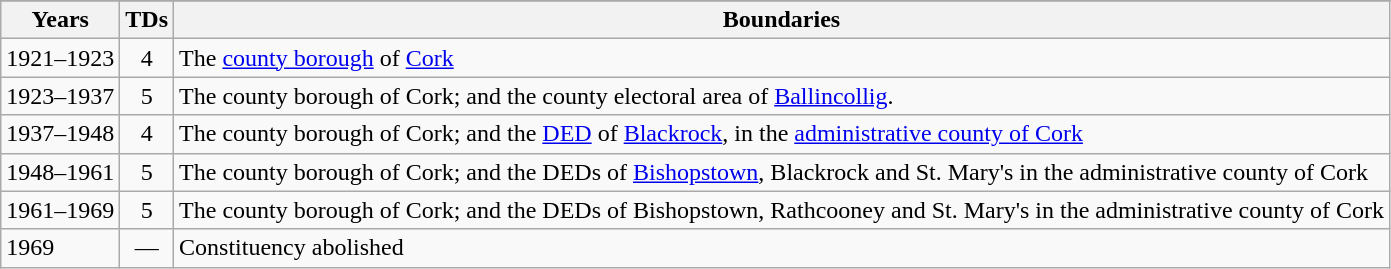<table class="wikitable">
<tr bgcolor="green">
</tr>
<tr>
<th>Years</th>
<th>TDs</th>
<th>Boundaries</th>
</tr>
<tr valign="top">
<td>1921–1923</td>
<td align="center">4</td>
<td>The <a href='#'>county borough</a> of <a href='#'>Cork</a></td>
</tr>
<tr valign="top">
<td>1923–1937</td>
<td align="center">5</td>
<td>The county borough of Cork; and the county electoral area of <a href='#'>Ballincollig</a>.</td>
</tr>
<tr valign="top">
<td>1937–1948</td>
<td align="center">4</td>
<td>The county borough of Cork; and the <a href='#'>DED</a> of <a href='#'>Blackrock</a>, in the <a href='#'>administrative county of Cork</a></td>
</tr>
<tr valign="top">
<td>1948–1961</td>
<td align="center">5</td>
<td>The county borough of Cork; and the DEDs of <a href='#'>Bishopstown</a>, Blackrock and St. Mary's in the administrative county of Cork</td>
</tr>
<tr valign="top">
<td>1961–1969</td>
<td align="center">5</td>
<td>The county borough of Cork; and the DEDs of Bishopstown, Rathcooney and St. Mary's in the administrative county of Cork</td>
</tr>
<tr valign="top">
<td>1969</td>
<td align="center">—</td>
<td>Constituency abolished</td>
</tr>
</table>
